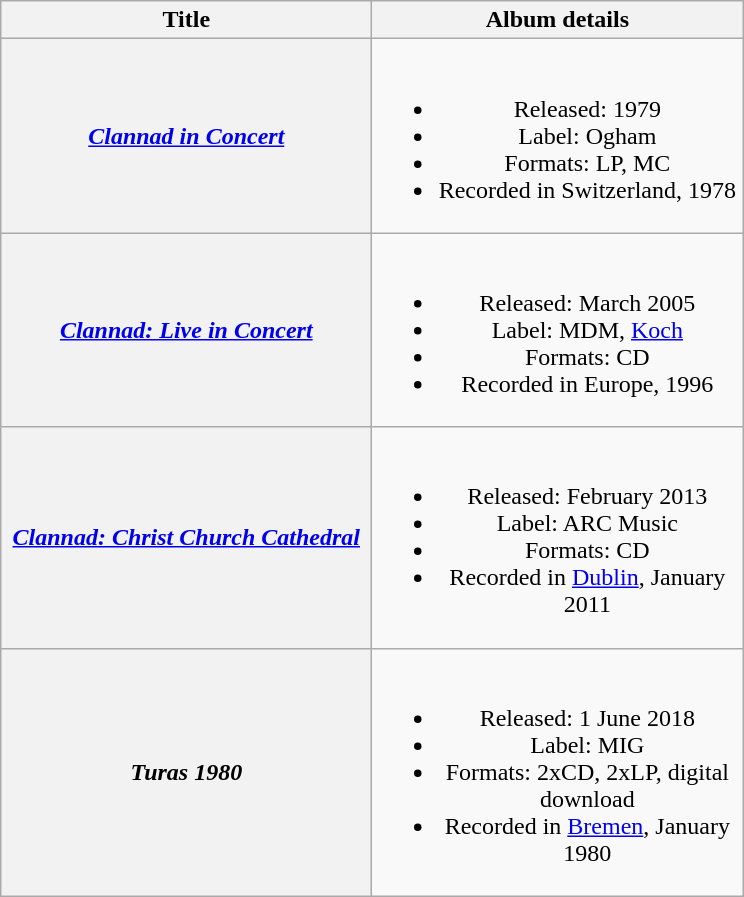<table class="wikitable plainrowheaders" style="text-align:center;">
<tr>
<th scope="col" style="width:15em;">Title</th>
<th scope="col" style="width:15em;">Album details</th>
</tr>
<tr>
<th scope="row"><em><a href='#'>Clannad in Concert</a></em></th>
<td><br><ul><li>Released: 1979</li><li>Label: Ogham</li><li>Formats: LP, MC</li><li>Recorded in Switzerland, 1978</li></ul></td>
</tr>
<tr>
<th scope="row"><em><a href='#'>Clannad: Live in Concert</a></em></th>
<td><br><ul><li>Released: March 2005</li><li>Label: MDM, <a href='#'>Koch</a></li><li>Formats: CD</li><li>Recorded in Europe, 1996</li></ul></td>
</tr>
<tr>
<th scope="row"><em><a href='#'>Clannad: Christ Church Cathedral</a></em></th>
<td><br><ul><li>Released: February 2013</li><li>Label: ARC Music</li><li>Formats: CD</li><li>Recorded in <a href='#'>Dublin</a>, January 2011</li></ul></td>
</tr>
<tr>
<th scope="row"><em>Turas 1980</em></th>
<td><br><ul><li>Released: 1 June 2018</li><li>Label: MIG</li><li>Formats: 2xCD, 2xLP, digital download</li><li>Recorded in <a href='#'>Bremen</a>, January 1980</li></ul></td>
</tr>
</table>
